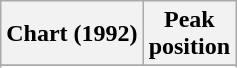<table class="wikitable sortable">
<tr>
<th align="left">Chart (1992)</th>
<th align="center">Peak<br>position</th>
</tr>
<tr>
</tr>
<tr>
</tr>
</table>
